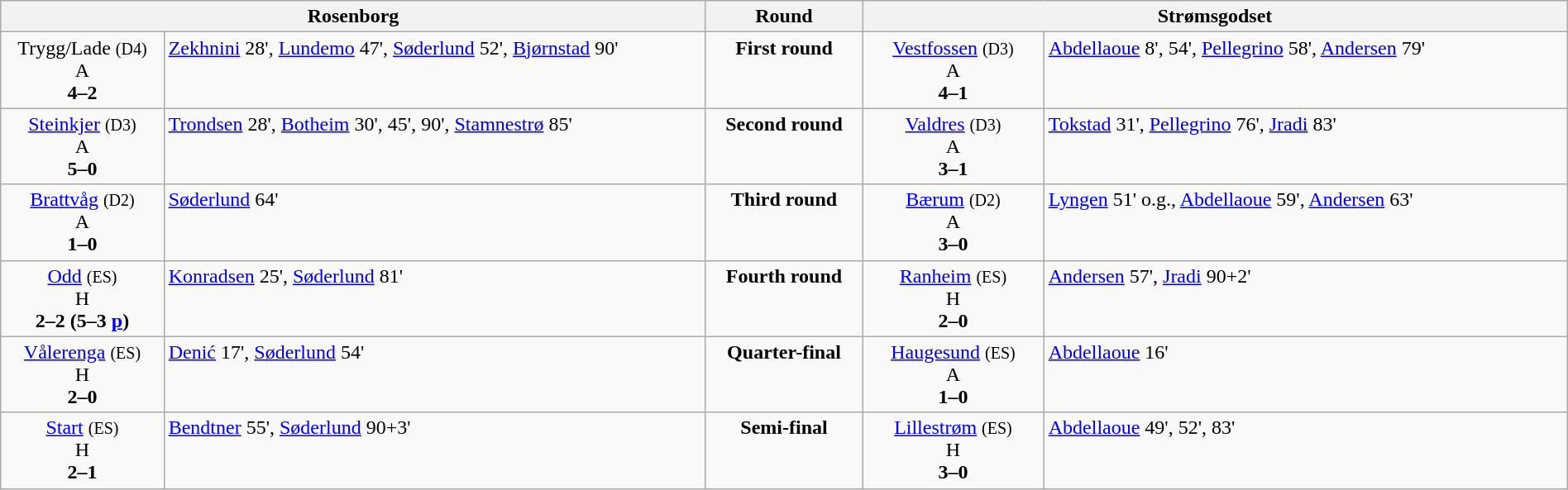<table class=wikitable width=100% style="text-align:center">
<tr valign=top>
<th colspan=2 width=45%>Rosenborg</th>
<th width=10%>Round</th>
<th colspan=3 width=45%>Strømsgodset</th>
</tr>
<tr valign=top>
<td>Trygg/Lade <small>(D4)</small><br>A<br><strong>4–2</strong></td>
<td align=left><a href='#'>Zekhnini</a> 28', <a href='#'>Lundemo</a> 47', <a href='#'>Søderlund</a> 52', <a href='#'>Bjørnstad</a> 90'</td>
<td><strong>First round</strong></td>
<td><a href='#'>Vestfossen</a> <small>(D3)</small><br>A<br><strong>4–1</strong></td>
<td align=left><a href='#'>Abdellaoue</a> 8', 54', <a href='#'>Pellegrino</a> 58', <a href='#'>Andersen</a> 79'</td>
</tr>
<tr valign=top>
<td><a href='#'>Steinkjer</a> <small>(D3)</small><br>A<br><strong>5–0</strong></td>
<td align=left><a href='#'>Trondsen</a> 28', <a href='#'>Botheim</a> 30', 45', 90', <a href='#'>Stamnestrø</a> 85'</td>
<td><strong>Second round</strong></td>
<td><a href='#'>Valdres</a> <small>(D3)</small><br>A<br><strong>3–1</strong></td>
<td align=left><a href='#'>Tokstad</a> 31', <a href='#'>Pellegrino</a> 76', <a href='#'>Jradi</a> 83'</td>
</tr>
<tr valign=top>
<td><a href='#'>Brattvåg</a> <small>(D2)</small><br>A<br><strong>1–0</strong></td>
<td align=left><a href='#'>Søderlund</a> 64'</td>
<td><strong>Third round</strong></td>
<td><a href='#'>Bærum</a> <small>(D2)</small><br>A<br><strong>3–0</strong></td>
<td align=left><a href='#'>Lyngen</a> 51' o.g., <a href='#'>Abdellaoue</a> 59', <a href='#'>Andersen</a> 63'</td>
</tr>
<tr valign=top>
<td><a href='#'>Odd</a> <small>(ES)</small><br>H<br><strong>2–2 (5–3 <a href='#'>p</a>)</strong></td>
<td align=left><a href='#'>Konradsen</a> 25', <a href='#'>Søderlund</a> 81'</td>
<td><strong>Fourth round</strong></td>
<td><a href='#'>Ranheim</a> <small>(ES)</small><br>H<br><strong>2–0</strong></td>
<td align=left><a href='#'>Andersen</a> 57', <a href='#'>Jradi</a> 90+2'</td>
</tr>
<tr valign=top>
<td><a href='#'>Vålerenga</a> <small>(ES)</small><br>H<br><strong>2–0</strong></td>
<td align=left><a href='#'>Denić</a> 17', <a href='#'>Søderlund</a> 54'</td>
<td><strong>Quarter-final</strong></td>
<td><a href='#'>Haugesund</a> <small>(ES)</small><br>A<br><strong>1–0</strong></td>
<td align=left><a href='#'>Abdellaoue</a> 16'</td>
</tr>
<tr valign=top>
<td><a href='#'>Start</a> <small>(ES)</small><br>H<br><strong>2–1</strong></td>
<td align=left><a href='#'>Bendtner</a> 55', <a href='#'>Søderlund</a> 90+3'</td>
<td><strong>Semi-final</strong></td>
<td><a href='#'>Lillestrøm</a> <small>(ES)</small><br>H<br><strong>3–0</strong></td>
<td align=left><a href='#'>Abdellaoue</a> 49', 52', 83'</td>
</tr>
</table>
